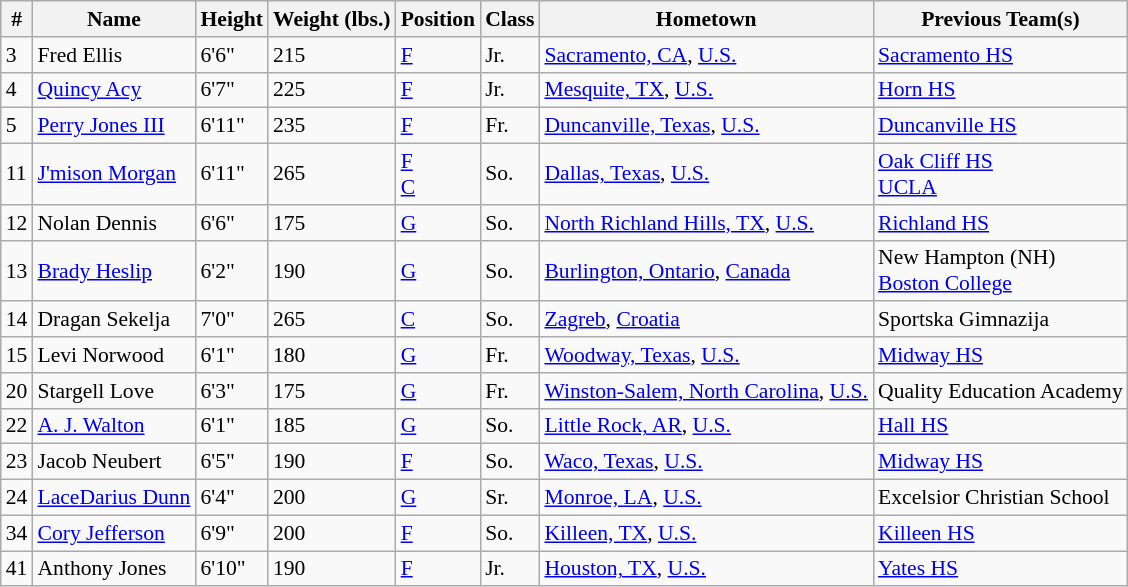<table class="wikitable" style="font-size: 90%">
<tr>
<th>#</th>
<th>Name</th>
<th>Height</th>
<th>Weight (lbs.)</th>
<th>Position</th>
<th>Class</th>
<th>Hometown</th>
<th>Previous Team(s)</th>
</tr>
<tr>
<td>3</td>
<td>Fred Ellis</td>
<td>6'6"</td>
<td>215</td>
<td><a href='#'>F</a></td>
<td>Jr.</td>
<td><a href='#'>Sacramento, CA</a>, <a href='#'>U.S.</a></td>
<td><a href='#'>Sacramento HS</a></td>
</tr>
<tr>
<td>4</td>
<td><a href='#'>Quincy Acy</a></td>
<td>6'7"</td>
<td>225</td>
<td><a href='#'>F</a></td>
<td>Jr.</td>
<td><a href='#'>Mesquite, TX</a>, <a href='#'>U.S.</a></td>
<td><a href='#'>Horn HS</a></td>
</tr>
<tr>
<td>5</td>
<td><a href='#'>Perry Jones III</a></td>
<td>6'11"</td>
<td>235</td>
<td><a href='#'>F</a></td>
<td>Fr.</td>
<td><a href='#'>Duncanville, Texas</a>, <a href='#'>U.S.</a></td>
<td><a href='#'>Duncanville HS</a></td>
</tr>
<tr>
<td>11</td>
<td><a href='#'>J'mison Morgan</a></td>
<td>6'11"</td>
<td>265</td>
<td><a href='#'>F</a><br><a href='#'>C</a></td>
<td>So.</td>
<td><a href='#'>Dallas, Texas</a>, <a href='#'>U.S.</a></td>
<td><a href='#'>Oak Cliff HS</a><br><a href='#'>UCLA</a></td>
</tr>
<tr>
<td>12</td>
<td>Nolan Dennis</td>
<td>6'6"</td>
<td>175</td>
<td><a href='#'>G</a></td>
<td>So.</td>
<td><a href='#'>North Richland Hills, TX</a>, <a href='#'>U.S.</a></td>
<td><a href='#'>Richland HS</a></td>
</tr>
<tr>
<td>13</td>
<td><a href='#'>Brady Heslip</a></td>
<td>6'2"</td>
<td>190</td>
<td><a href='#'>G</a></td>
<td>So.</td>
<td><a href='#'>Burlington, Ontario</a>, <a href='#'>Canada</a></td>
<td New Hampton Prep.>New Hampton (NH)<br><a href='#'>Boston College</a></td>
</tr>
<tr>
<td>14</td>
<td>Dragan Sekelja</td>
<td>7'0"</td>
<td>265</td>
<td><a href='#'>C</a></td>
<td>So.</td>
<td><a href='#'>Zagreb</a>, <a href='#'>Croatia</a></td>
<td>Sportska Gimnazija</td>
</tr>
<tr>
<td>15</td>
<td>Levi Norwood</td>
<td>6'1"</td>
<td>180</td>
<td><a href='#'>G</a></td>
<td>Fr.</td>
<td><a href='#'>Woodway, Texas</a>, <a href='#'>U.S.</a></td>
<td><a href='#'>Midway HS</a></td>
</tr>
<tr>
<td>20</td>
<td>Stargell Love</td>
<td>6'3"</td>
<td>175</td>
<td><a href='#'>G</a></td>
<td>Fr.</td>
<td><a href='#'>Winston-Salem, North Carolina</a>, <a href='#'>U.S.</a></td>
<td>Quality Education Academy</td>
</tr>
<tr>
<td>22</td>
<td><a href='#'>A. J. Walton</a></td>
<td>6'1"</td>
<td>185</td>
<td><a href='#'>G</a></td>
<td>So.</td>
<td><a href='#'>Little Rock, AR</a>, <a href='#'>U.S.</a></td>
<td><a href='#'>Hall HS</a></td>
</tr>
<tr>
<td>23</td>
<td>Jacob Neubert</td>
<td>6'5"</td>
<td>190</td>
<td><a href='#'>F</a></td>
<td>So.</td>
<td><a href='#'>Waco, Texas</a>, <a href='#'>U.S.</a></td>
<td><a href='#'>Midway HS</a></td>
</tr>
<tr>
<td>24</td>
<td><a href='#'>LaceDarius Dunn</a></td>
<td>6'4"</td>
<td>200</td>
<td><a href='#'>G</a></td>
<td>Sr.</td>
<td><a href='#'>Monroe, LA</a>, <a href='#'>U.S.</a></td>
<td>Excelsior Christian School</td>
</tr>
<tr>
<td>34</td>
<td><a href='#'>Cory Jefferson</a></td>
<td>6'9"</td>
<td>200</td>
<td><a href='#'>F</a></td>
<td>So.</td>
<td><a href='#'>Killeen, TX</a>, <a href='#'>U.S.</a></td>
<td><a href='#'>Killeen HS</a></td>
</tr>
<tr>
<td>41</td>
<td>Anthony Jones</td>
<td>6'10"</td>
<td>190</td>
<td><a href='#'>F</a></td>
<td>Jr.</td>
<td><a href='#'>Houston, TX</a>, <a href='#'>U.S.</a></td>
<td><a href='#'>Yates HS</a></td>
</tr>
</table>
